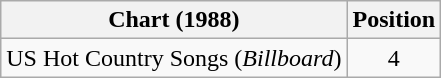<table class="wikitable">
<tr>
<th>Chart (1988)</th>
<th>Position</th>
</tr>
<tr>
<td>US Hot Country Songs (<em>Billboard</em>)</td>
<td align="center">4</td>
</tr>
</table>
